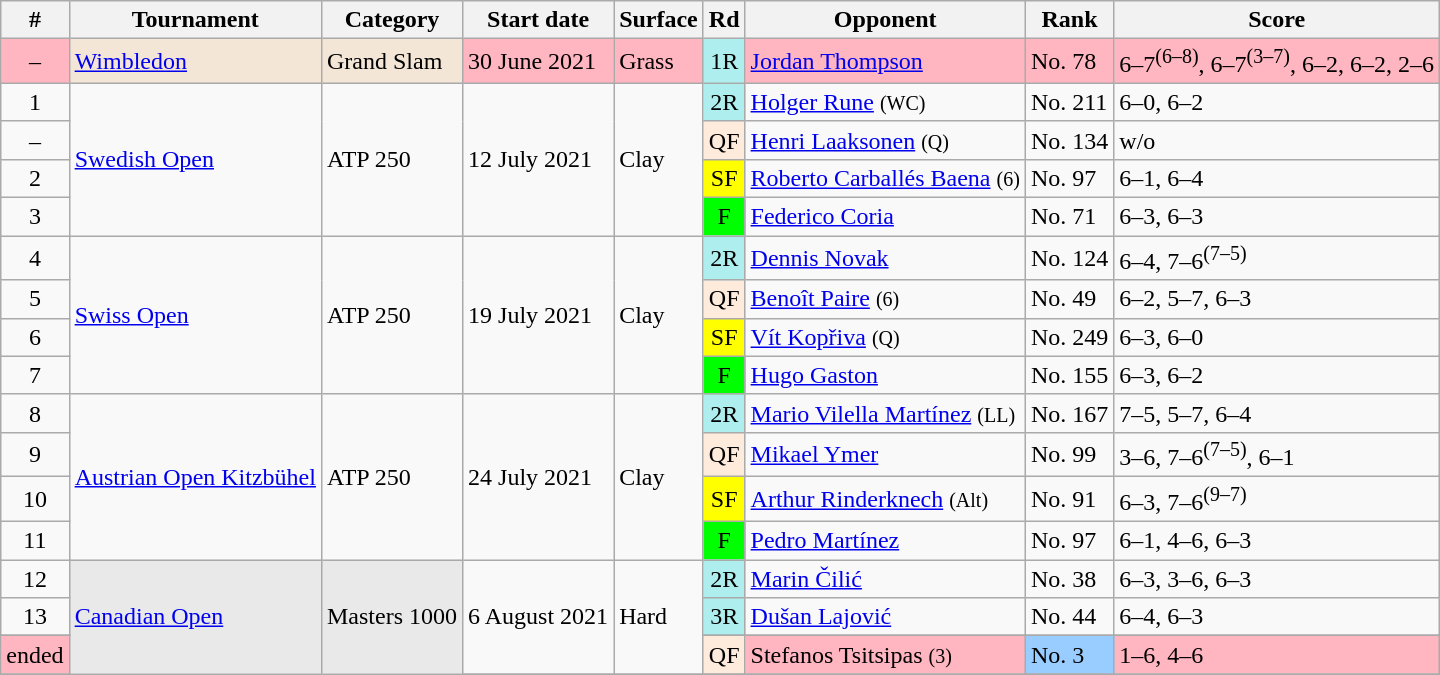<table class="wikitable sortable">
<tr>
<th>#</th>
<th>Tournament</th>
<th>Category</th>
<th>Start date</th>
<th>Surface</th>
<th>Rd</th>
<th>Opponent</th>
<th>Rank</th>
<th scope="col" class="unsortable">Score</th>
</tr>
<tr bgcolor=lightpink>
<td align=center>–</td>
<td bgcolor=f3e6d7><a href='#'>Wimbledon</a></td>
<td bgcolor=f3e6d7>Grand Slam</td>
<td>30 June 2021</td>
<td>Grass</td>
<td align=center style="background:#afeeee;">1R</td>
<td> <a href='#'>Jordan Thompson</a></td>
<td align=left>No. 78</td>
<td>6–7<sup>(6–8)</sup>, 6–7<sup>(3–7)</sup>, 6–2, 6–2, 2–6</td>
</tr>
<tr>
<td align=center>1</td>
<td rowspan=4><a href='#'>Swedish Open</a></td>
<td rowspan=4>ATP 250</td>
<td rowspan=4>12 July 2021</td>
<td rowspan=4>Clay</td>
<td align=center style="background:#afeeee;">2R</td>
<td> <a href='#'>Holger Rune</a> <small>(WC)</small></td>
<td align=left>No. 211</td>
<td>6–0, 6–2</td>
</tr>
<tr>
<td align=center>–</td>
<td align=center style="background:#ffebdc;">QF</td>
<td> <a href='#'>Henri Laaksonen</a> <small>(Q)</small></td>
<td align=left>No. 134</td>
<td>w/o</td>
</tr>
<tr>
<td align=center>2</td>
<td align=center style="background:yellow;">SF</td>
<td> <a href='#'>Roberto Carballés Baena</a> <small>(6)</small></td>
<td align=left>No. 97</td>
<td>6–1, 6–4</td>
</tr>
<tr>
<td align=center>3</td>
<td align=center style="background:lime;">F</td>
<td> <a href='#'>Federico Coria</a></td>
<td align=left>No. 71</td>
<td>6–3, 6–3</td>
</tr>
<tr>
<td align=center>4</td>
<td rowspan=4><a href='#'>Swiss Open</a></td>
<td rowspan=4>ATP 250</td>
<td rowspan=4>19 July 2021</td>
<td rowspan=4>Clay</td>
<td align=center style="background:#afeeee;">2R</td>
<td> <a href='#'>Dennis Novak</a></td>
<td align=left>No. 124</td>
<td>6–4, 7–6<sup>(7–5)</sup></td>
</tr>
<tr>
<td align=center>5</td>
<td align=center style="background:#ffebdc;">QF</td>
<td> <a href='#'>Benoît Paire</a> <small>(6)</small></td>
<td align=left>No. 49</td>
<td>6–2, 5–7, 6–3</td>
</tr>
<tr>
<td align=center>6</td>
<td align=center style="background:yellow;">SF</td>
<td> <a href='#'>Vít Kopřiva</a> <small>(Q)</small></td>
<td align=left>No. 249</td>
<td>6–3, 6–0</td>
</tr>
<tr>
<td align=center>7</td>
<td align=center style="background:lime;">F</td>
<td> <a href='#'>Hugo Gaston</a></td>
<td align=left>No. 155</td>
<td>6–3, 6–2</td>
</tr>
<tr>
<td align=center>8</td>
<td rowspan=4><a href='#'>Austrian Open Kitzbühel</a></td>
<td rowspan=4>ATP 250</td>
<td rowspan=4>24 July 2021</td>
<td rowspan=4>Clay</td>
<td align=center style="background:#afeeee;">2R</td>
<td> <a href='#'>Mario Vilella Martínez</a> <small>(LL)</small></td>
<td align=left>No. 167</td>
<td>7–5, 5–7, 6–4</td>
</tr>
<tr>
<td align=center>9</td>
<td align=center style="background:#ffebdc;">QF</td>
<td> <a href='#'>Mikael Ymer</a></td>
<td align=left>No. 99</td>
<td>3–6, 7–6<sup>(7–5)</sup>, 6–1</td>
</tr>
<tr>
<td align=center>10</td>
<td align=center style="background:yellow;">SF</td>
<td> <a href='#'>Arthur Rinderknech</a> <small>(Alt)</small></td>
<td align=left>No. 91</td>
<td>6–3, 7–6<sup>(9–7)</sup></td>
</tr>
<tr>
<td align=center>11</td>
<td align=center style="background:lime;">F</td>
<td> <a href='#'>Pedro Martínez</a></td>
<td align=left>No. 97</td>
<td>6–1, 4–6, 6–3</td>
</tr>
<tr>
<td align=center>12</td>
<td bgcolor=e9e9e9 rowspan=5><a href='#'>Canadian Open</a></td>
<td bgcolor=e9e9e9 rowspan=5>Masters 1000</td>
<td rowspan=4>6 August 2021</td>
<td rowspan=4>Hard</td>
<td align=center style="background:#afeeee;">2R</td>
<td> <a href='#'>Marin Čilić</a></td>
<td align=left>No. 38</td>
<td>6–3, 3–6, 6–3</td>
</tr>
<tr>
<td align=center>13</td>
<td align=center style="background:#afeeee;">3R</td>
<td> <a href='#'>Dušan Lajović</a></td>
<td align=left>No. 44</td>
<td>6–4, 6–3</td>
</tr>
<tr>
</tr>
<tr bgcolor=lightpink>
<td align=center>ended</td>
<td align=center style="background:#ffebdc;">QF</td>
<td> Stefanos Tsitsipas <small>(3)</small></td>
<td align=left  bgcolor=99ccff>No. 3</td>
<td>1–6, 4–6</td>
</tr>
<tr>
</tr>
</table>
